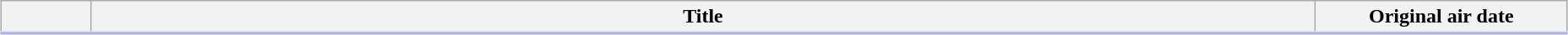<table class="wikitable" style="width:98%; margin:auto; background:#FFF;">
<tr style="border-bottom: 3px solid #CCF;">
<th style="width:4em;"></th>
<th>Title</th>
<th style="width:12em;">Original air date</th>
</tr>
<tr>
</tr>
</table>
